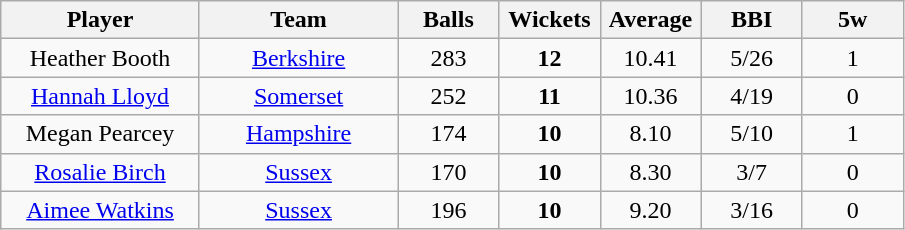<table class="wikitable" style="text-align:center">
<tr>
<th width=125>Player</th>
<th width=125>Team</th>
<th width=60>Balls</th>
<th width=60>Wickets</th>
<th width=60>Average</th>
<th width=60>BBI</th>
<th width=60>5w</th>
</tr>
<tr>
<td>Heather Booth</td>
<td><a href='#'>Berkshire</a></td>
<td>283</td>
<td><strong>12</strong></td>
<td>10.41</td>
<td>5/26</td>
<td>1</td>
</tr>
<tr>
<td><a href='#'>Hannah Lloyd</a></td>
<td><a href='#'>Somerset</a></td>
<td>252</td>
<td><strong>11</strong></td>
<td>10.36</td>
<td>4/19</td>
<td>0</td>
</tr>
<tr>
<td>Megan Pearcey</td>
<td><a href='#'>Hampshire</a></td>
<td>174</td>
<td><strong>10</strong></td>
<td>8.10</td>
<td>5/10</td>
<td>1</td>
</tr>
<tr>
<td><a href='#'>Rosalie Birch</a></td>
<td><a href='#'>Sussex</a></td>
<td>170</td>
<td><strong>10</strong></td>
<td>8.30</td>
<td>3/7</td>
<td>0</td>
</tr>
<tr>
<td><a href='#'>Aimee Watkins</a></td>
<td><a href='#'>Sussex</a></td>
<td>196</td>
<td><strong>10</strong></td>
<td>9.20</td>
<td>3/16</td>
<td>0</td>
</tr>
</table>
